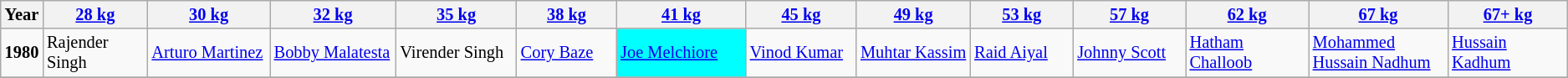<table class="wikitable sortable"  style="font-size: 85%">
<tr>
<th>Year</th>
<th width=200><a href='#'>28 kg</a></th>
<th width=275><a href='#'>30 kg</a></th>
<th width=275><a href='#'>32 kg</a></th>
<th width=275><a href='#'>35 kg</a></th>
<th width=275><a href='#'>38 kg</a></th>
<th width=275><a href='#'>41 kg</a></th>
<th width=275><a href='#'>45 kg</a></th>
<th width=275><a href='#'>49 kg</a></th>
<th width=275><a href='#'>53 kg</a></th>
<th width=275><a href='#'>57 kg</a></th>
<th width=275><a href='#'>62 kg</a></th>
<th width=275><a href='#'>67 kg</a></th>
<th width=275><a href='#'>67+ kg</a></th>
</tr>
<tr>
<td><strong>1980</strong></td>
<td> Rajender Singh</td>
<td> <a href='#'>Arturo Martinez</a></td>
<td> <a href='#'>Bobby Malatesta</a></td>
<td> Virender Singh</td>
<td> <a href='#'>Cory Baze</a></td>
<td bgcolor="aqua"> <a href='#'>Joe Melchiore</a></td>
<td> <a href='#'>Vinod Kumar</a></td>
<td> <a href='#'>Muhtar Kassim</a></td>
<td> <a href='#'>Raid Aiyal</a></td>
<td> <a href='#'>Johnny Scott</a></td>
<td> <a href='#'>Hatham Challoob</a></td>
<td> <a href='#'>Mohammed Hussain Nadhum</a></td>
<td> <a href='#'>Hussain Kadhum</a></td>
</tr>
<tr>
</tr>
</table>
